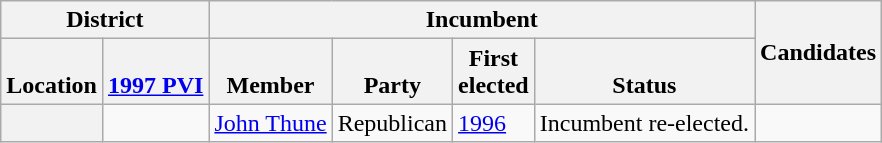<table class="wikitable sortable">
<tr>
<th colspan=2>District</th>
<th colspan=4>Incumbent</th>
<th rowspan=2 class="unsortable">Candidates</th>
</tr>
<tr valign=bottom>
<th>Location</th>
<th><a href='#'>1997 PVI</a></th>
<th>Member</th>
<th>Party</th>
<th>First<br>elected</th>
<th>Status</th>
</tr>
<tr>
<th></th>
<td></td>
<td><a href='#'>John Thune</a></td>
<td>Republican</td>
<td><a href='#'>1996</a></td>
<td>Incumbent re-elected.</td>
<td nowrap></td>
</tr>
</table>
